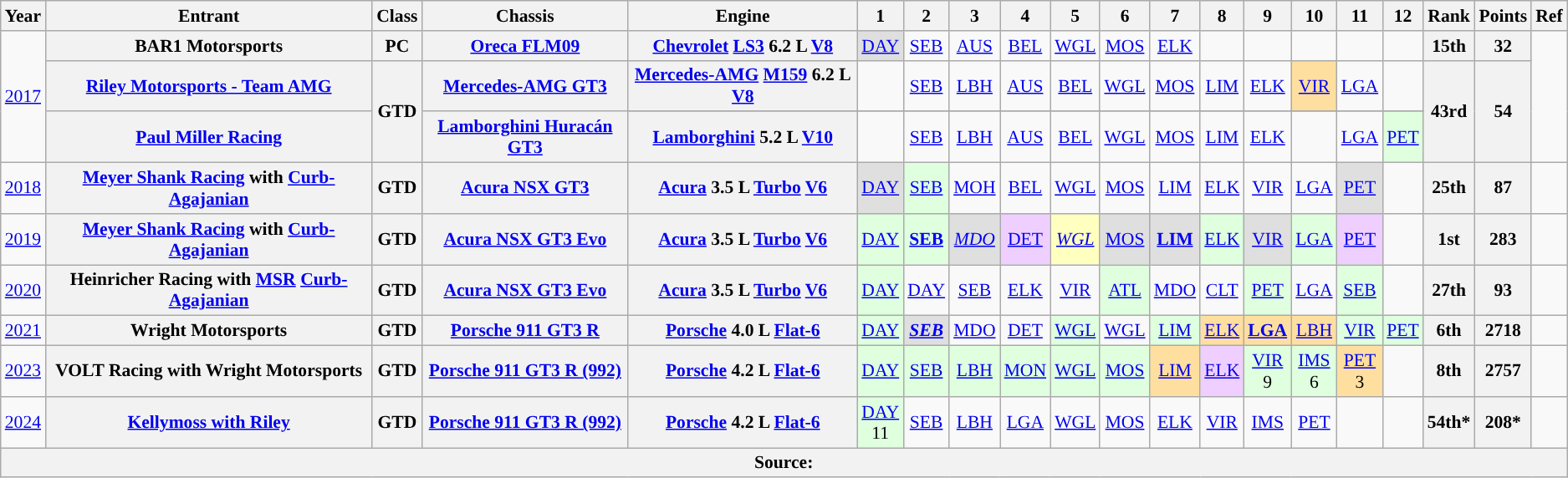<table class="wikitable" style="text-align:center; font-size:90%">
<tr>
<th>Year</th>
<th>Entrant</th>
<th>Class</th>
<th>Chassis</th>
<th>Engine</th>
<th>1</th>
<th>2</th>
<th>3</th>
<th>4</th>
<th>5</th>
<th>6</th>
<th>7</th>
<th>8</th>
<th>9</th>
<th>10</th>
<th>11</th>
<th>12</th>
<th>Rank</th>
<th>Points</th>
<th>Ref</th>
</tr>
<tr>
<td rowspan="4"><a href='#'>2017</a></td>
<th>BAR1 Motorsports</th>
<th>PC</th>
<th><a href='#'>Oreca FLM09</a></th>
<th><a href='#'>Chevrolet</a> <a href='#'>LS3</a> 6.2 L <a href='#'>V8</a></th>
<td style="background:#DFDFDF;”"><a href='#'>DAY</a><br></td>
<td style="background:#;"><a href='#'>SEB</a><br></td>
<td style="background:#;"><a href='#'>AUS</a><br></td>
<td style="background:#;"><a href='#'>BEL</a><br></td>
<td style="background:#;"><a href='#'>WGL</a><br></td>
<td style="background:#;"><a href='#'>MOS</a><br></td>
<td style="background:#;"><a href='#'>ELK</a><br></td>
<td style="background:#;"></td>
<td></td>
<td></td>
<td></td>
<td></td>
<th>15th</th>
<th>32</th>
<td rowspan="4"></td>
</tr>
<tr>
<th><a href='#'>Riley Motorsports - Team AMG</a></th>
<th rowspan="3">GTD</th>
<th><a href='#'>Mercedes-AMG GT3</a></th>
<th><a href='#'>Mercedes-AMG</a> <a href='#'>M159</a> 6.2 L <a href='#'>V8</a></th>
<td style="background:#;"></td>
<td style="background:#;"><a href='#'>SEB</a></td>
<td style="background:#;"><a href='#'>LBH</a><br></td>
<td style="background:#;"><a href='#'>AUS</a><br></td>
<td style="background:#;"><a href='#'>BEL</a><br></td>
<td style="background:#;"><a href='#'>WGL</a><br></td>
<td style="background:#;"><a href='#'>MOS</a><br></td>
<td style="background:#;"><a href='#'>LIM</a></td>
<td style="background:#;"><a href='#'>ELK</a><br></td>
<td style="background:#FFDF9F;”"><a href='#'>VIR</a><br></td>
<td style="background:#;"><a href='#'>LGA</a><br></td>
<td style="background:#;"></td>
<th rowspan="3">43rd</th>
<th rowspan="3">54</th>
</tr>
<tr>
<th rowspan=2><a href='#'>Paul Miller Racing</a></th>
<th rowspan=2><a href='#'>Lamborghini Huracán GT3</a></th>
</tr>
<tr>
<th><a href='#'>Lamborghini</a> 5.2 L <a href='#'>V10</a></th>
<td style="background:#;"></td>
<td style="background:#;"><a href='#'>SEB</a><br></td>
<td style="background:#;"><a href='#'>LBH</a><br></td>
<td style="background:#;"><a href='#'>AUS</a><br></td>
<td style="background:#;"><a href='#'>BEL</a><br></td>
<td style="background:#;"><a href='#'>WGL</a><br></td>
<td style="background:#;"><a href='#'>MOS</a><br></td>
<td style="background:#;"><a href='#'>LIM</a><br></td>
<td style="background:#;"><a href='#'>ELK</a><br></td>
<td style="background:#;"></td>
<td style="background:#;"><a href='#'>LGA</a><br></td>
<td style="background:#DFFFDF;"><a href='#'>PET</a><br></td>
</tr>
<tr>
<td><a href='#'>2018</a></td>
<th><a href='#'>Meyer Shank Racing</a> with <a href='#'>Curb-Agajanian</a></th>
<th>GTD</th>
<th><a href='#'>Acura NSX GT3</a></th>
<th><a href='#'>Acura</a> 3.5 L <a href='#'>Turbo</a> <a href='#'>V6</a></th>
<td style="background:#DFDFDF;”"><a href='#'>DAY</a><br></td>
<td style="background:#DFFFDF;"><a href='#'>SEB</a><br></td>
<td style="background:#;"><a href='#'>MOH</a><br></td>
<td style="background:#;"><a href='#'>BEL</a><br></td>
<td style="background:#;"><a href='#'>WGL</a><br></td>
<td style="background:#;"><a href='#'>MOS</a><br></td>
<td style="background:#;"><a href='#'>LIM</a><br></td>
<td style="background:#;"><a href='#'>ELK</a><br></td>
<td style="background:#;"><a href='#'>VIR</a><br></td>
<td style="background:#;"><a href='#'>LGA</a><br></td>
<td style="background:#DFDFDF;”"><a href='#'>PET</a><br></td>
<td></td>
<th>25th</th>
<th>87</th>
<td></td>
</tr>
<tr>
<td><a href='#'>2019</a></td>
<th><a href='#'>Meyer Shank Racing</a> with <a href='#'>Curb-Agajanian</a></th>
<th>GTD</th>
<th><a href='#'>Acura NSX GT3 Evo</a></th>
<th><a href='#'>Acura</a> 3.5 L <a href='#'>Turbo</a> <a href='#'>V6</a></th>
<td style="background:#DFFFDF;"><a href='#'>DAY</a><br></td>
<td style="background:#DFFFDF;"><strong><a href='#'>SEB</a><br></strong></td>
<td style="background:#DFDFDF;”"><em><a href='#'>MDO</a><br></em></td>
<td style="background:#EFCFFF;"><a href='#'>DET</a><br></td>
<td style="background:#FFFFBF;”"><em><a href='#'>WGL</a><br></em></td>
<td style="background:#DFDFDF;”"><a href='#'>MOS</a><br></td>
<td style="background:#DFDFDF;”"><strong><a href='#'>LIM</a><br></strong></td>
<td style="background:#DFFFDF;"><a href='#'>ELK</a><br></td>
<td style="background:#DFDFDF;”"><a href='#'>VIR</a><br></td>
<td style="background:#DFFFDF;"><a href='#'>LGA</a><br></td>
<td style="background:#EFCFFF;"><a href='#'>PET</a><br></td>
<td></td>
<th>1st</th>
<th>283</th>
<td></td>
</tr>
<tr>
<td><a href='#'>2020</a></td>
<th>Heinricher Racing with <a href='#'>MSR</a> <a href='#'>Curb-Agajanian</a></th>
<th>GTD</th>
<th><a href='#'>Acura NSX GT3 Evo</a></th>
<th><a href='#'>Acura</a> 3.5 L <a href='#'>Turbo</a> <a href='#'>V6</a></th>
<td style="background:#DFFFDF;"><a href='#'>DAY</a><br></td>
<td style="background:#;"><a href='#'>DAY</a><br></td>
<td style="background:#;"><a href='#'>SEB</a><br></td>
<td style="background:#;"><a href='#'>ELK</a><br></td>
<td style="background:#;"><a href='#'>VIR</a><br></td>
<td style="background:#DFFFDF;"><a href='#'>ATL</a><br></td>
<td style="background:#;"><a href='#'>MDO</a><br></td>
<td style="background:#;"><a href='#'>CLT</a><br></td>
<td style="background:#DFFFDF;"><a href='#'>PET</a><br></td>
<td style="background:#;"><a href='#'>LGA</a><br></td>
<td style="background:#DFFFDF;"><a href='#'>SEB</a><br></td>
<td></td>
<th>27th</th>
<th>93</th>
<td></td>
</tr>
<tr>
<td><a href='#'>2021</a></td>
<th>Wright Motorsports</th>
<th>GTD</th>
<th><a href='#'>Porsche 911 GT3 R</a></th>
<th><a href='#'>Porsche</a> 4.0 L <a href='#'>Flat-6</a></th>
<td style="background:#DFFFDF;"><a href='#'>DAY</a><br></td>
<td style="background:#DFDFDF;”"><strong><em><a href='#'>SEB</a><br></em></strong></td>
<td style="background:#;"><a href='#'>MDO</a><br></td>
<td style="background:#;"><a href='#'>DET</a><br></td>
<td style="background:#DFFFDF;"><a href='#'>WGL</a><br></td>
<td style="background:#;"><a href='#'>WGL</a><br></td>
<td style="background:#DFFFDF;"><a href='#'>LIM</a><br></td>
<td style="background:#FFDF9F;”"><a href='#'>ELK</a><br></td>
<td style="background:#FFDF9F;”"><strong><a href='#'>LGA</a><br></strong></td>
<td style="background:#FFDF9F;”"><a href='#'>LBH</a><br></td>
<td style="background:#DFFFDF;"><a href='#'>VIR</a><br></td>
<td style="background:#DFFFDF;"><a href='#'>PET</a><br></td>
<th>6th</th>
<th>2718</th>
<td></td>
</tr>
<tr>
<td><a href='#'>2023</a></td>
<th>VOLT Racing with Wright Motorsports</th>
<th>GTD</th>
<th><a href='#'>Porsche 911 GT3 R (992)</a></th>
<th><a href='#'>Porsche</a> 4.2 L <a href='#'>Flat-6</a></th>
<td style="background:#DFFFDF;"><a href='#'>DAY</a><br></td>
<td style="background:#DFFFDF;"><a href='#'>SEB</a><br></td>
<td style="background:#DFFFDF;"><a href='#'>LBH</a><br></td>
<td style="background:#DFFFDF;"><a href='#'>MON</a><br></td>
<td style="background:#DFFFDF;"><a href='#'>WGL</a><br></td>
<td style="background:#DFFFDF;"><a href='#'>MOS</a><br></td>
<td style="background:#FFDF9F;”"><a href='#'>LIM</a><br></td>
<td style="background:#EFCFFF;"><a href='#'>ELK</a><br></td>
<td style="background:#DFFFDF;"><a href='#'>VIR</a><br>9</td>
<td style="background:#DFFFDF;"><a href='#'>IMS</a><br>6</td>
<td style="background:#FFDF9F;”"><a href='#'>PET</a><br>3</td>
<td></td>
<th>8th</th>
<th>2757</th>
<td></td>
</tr>
<tr>
<td><a href='#'>2024</a></td>
<th><a href='#'>Kellymoss with Riley</a></th>
<th>GTD</th>
<th><a href='#'>Porsche 911 GT3 R (992)</a></th>
<th><a href='#'>Porsche</a> 4.2 L <a href='#'>Flat-6</a></th>
<td style="background:#DFFFDF;"><a href='#'>DAY</a><br>11</td>
<td><a href='#'>SEB</a></td>
<td><a href='#'>LBH</a></td>
<td><a href='#'>LGA</a></td>
<td><a href='#'>WGL</a></td>
<td><a href='#'>MOS</a></td>
<td><a href='#'>ELK</a></td>
<td><a href='#'>VIR</a></td>
<td><a href='#'>IMS</a></td>
<td><a href='#'>PET</a></td>
<td></td>
<td></td>
<th>54th*</th>
<th>208*</th>
<td></td>
</tr>
<tr>
<th colspan="20">Source:</th>
</tr>
</table>
